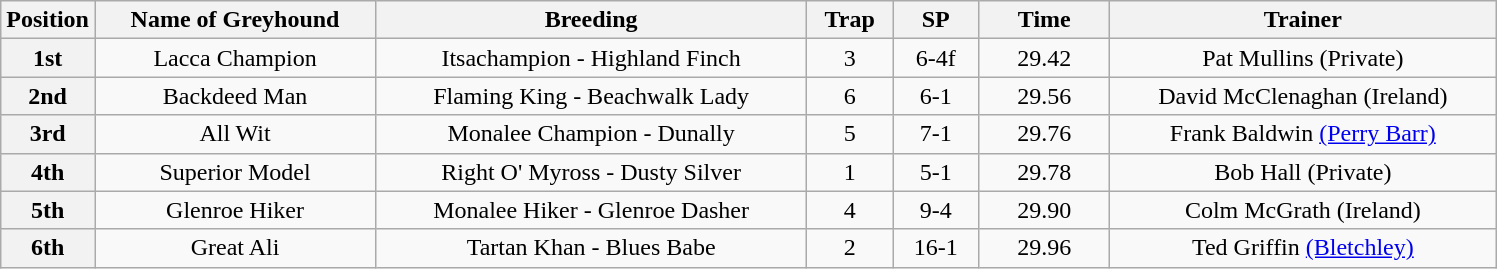<table class="wikitable" style="text-align: center">
<tr>
<th width=50>Position</th>
<th width=180>Name of Greyhound</th>
<th width=280>Breeding</th>
<th width=50>Trap</th>
<th width=50>SP</th>
<th width=80>Time</th>
<th width=250>Trainer</th>
</tr>
<tr>
<th>1st</th>
<td>Lacca Champion</td>
<td>Itsachampion - Highland Finch</td>
<td>3</td>
<td>6-4f</td>
<td>29.42</td>
<td>Pat Mullins (Private)</td>
</tr>
<tr>
<th>2nd</th>
<td>Backdeed Man</td>
<td>Flaming King - Beachwalk Lady</td>
<td>6</td>
<td>6-1</td>
<td>29.56</td>
<td>David McClenaghan (Ireland)</td>
</tr>
<tr>
<th>3rd</th>
<td>All Wit</td>
<td>Monalee Champion - Dunally</td>
<td>5</td>
<td>7-1</td>
<td>29.76</td>
<td>Frank Baldwin <a href='#'>(Perry Barr)</a></td>
</tr>
<tr>
<th>4th</th>
<td>Superior Model</td>
<td>Right O' Myross - Dusty Silver</td>
<td>1</td>
<td>5-1</td>
<td>29.78</td>
<td>Bob Hall (Private)</td>
</tr>
<tr>
<th>5th</th>
<td>Glenroe Hiker</td>
<td>Monalee Hiker - Glenroe Dasher</td>
<td>4</td>
<td>9-4</td>
<td>29.90</td>
<td>Colm McGrath (Ireland)</td>
</tr>
<tr>
<th>6th</th>
<td>Great Ali</td>
<td>Tartan Khan - Blues Babe</td>
<td>2</td>
<td>16-1</td>
<td>29.96</td>
<td>Ted Griffin <a href='#'>(Bletchley)</a></td>
</tr>
</table>
